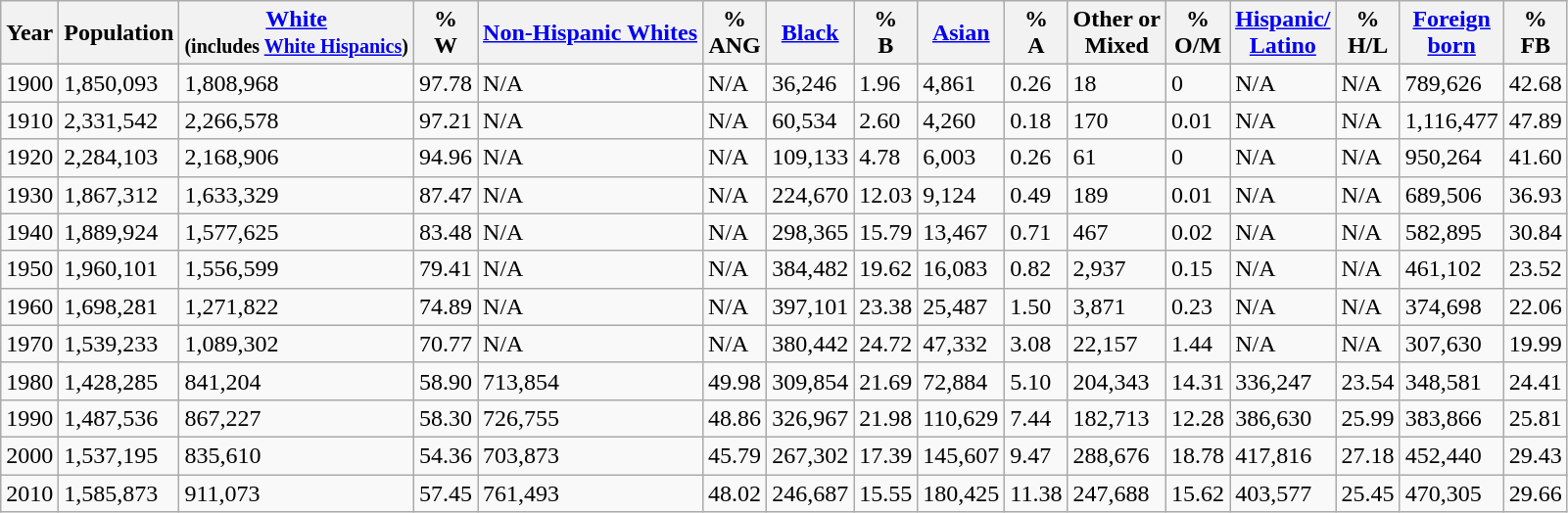<table class="wikitable sortable">
<tr>
<th>Year</th>
<th>Population</th>
<th><a href='#'>White</a><br><small>(includes <a href='#'>White Hispanics</a>)</small></th>
<th>%<br>W</th>
<th><a href='#'>Non-Hispanic Whites</a></th>
<th>%<br>ANG</th>
<th><a href='#'>Black</a></th>
<th>%<br>B</th>
<th><a href='#'>Asian</a></th>
<th>%<br>A</th>
<th>Other or<br>Mixed</th>
<th>%<br>O/M</th>
<th><a href='#'>Hispanic/<br>Latino</a></th>
<th>%<br>H/L</th>
<th><a href='#'>Foreign<br>born</a></th>
<th>%<br>FB</th>
</tr>
<tr>
<td>1900</td>
<td>1,850,093</td>
<td>1,808,968</td>
<td>97.78</td>
<td>N/A</td>
<td>N/A</td>
<td>36,246</td>
<td>1.96</td>
<td>4,861</td>
<td>0.26</td>
<td>18</td>
<td>0</td>
<td>N/A</td>
<td>N/A</td>
<td>789,626</td>
<td>42.68</td>
</tr>
<tr>
<td>1910</td>
<td>2,331,542</td>
<td>2,266,578</td>
<td>97.21</td>
<td>N/A</td>
<td>N/A</td>
<td>60,534</td>
<td>2.60</td>
<td>4,260</td>
<td>0.18</td>
<td>170</td>
<td>0.01</td>
<td>N/A</td>
<td>N/A</td>
<td>1,116,477</td>
<td>47.89</td>
</tr>
<tr>
<td>1920</td>
<td>2,284,103</td>
<td>2,168,906</td>
<td>94.96</td>
<td>N/A</td>
<td>N/A</td>
<td>109,133</td>
<td>4.78</td>
<td>6,003</td>
<td>0.26</td>
<td>61</td>
<td>0</td>
<td>N/A</td>
<td>N/A</td>
<td>950,264</td>
<td>41.60</td>
</tr>
<tr>
<td>1930</td>
<td>1,867,312</td>
<td>1,633,329</td>
<td>87.47</td>
<td>N/A</td>
<td>N/A</td>
<td>224,670</td>
<td>12.03</td>
<td>9,124</td>
<td>0.49</td>
<td>189</td>
<td>0.01</td>
<td>N/A</td>
<td>N/A</td>
<td>689,506</td>
<td>36.93</td>
</tr>
<tr>
<td>1940</td>
<td>1,889,924</td>
<td>1,577,625</td>
<td>83.48</td>
<td>N/A</td>
<td>N/A</td>
<td>298,365</td>
<td>15.79</td>
<td>13,467</td>
<td>0.71</td>
<td>467</td>
<td>0.02</td>
<td>N/A</td>
<td>N/A</td>
<td>582,895</td>
<td>30.84</td>
</tr>
<tr>
<td>1950</td>
<td>1,960,101</td>
<td>1,556,599</td>
<td>79.41</td>
<td>N/A</td>
<td>N/A</td>
<td>384,482</td>
<td>19.62</td>
<td>16,083</td>
<td>0.82</td>
<td>2,937</td>
<td>0.15</td>
<td>N/A</td>
<td>N/A</td>
<td>461,102</td>
<td>23.52</td>
</tr>
<tr>
<td>1960</td>
<td>1,698,281</td>
<td>1,271,822</td>
<td>74.89</td>
<td>N/A</td>
<td>N/A</td>
<td>397,101</td>
<td>23.38</td>
<td>25,487</td>
<td>1.50</td>
<td>3,871</td>
<td>0.23</td>
<td>N/A</td>
<td>N/A</td>
<td>374,698</td>
<td>22.06</td>
</tr>
<tr>
<td>1970</td>
<td>1,539,233</td>
<td>1,089,302</td>
<td>70.77</td>
<td>N/A</td>
<td>N/A</td>
<td>380,442</td>
<td>24.72</td>
<td>47,332</td>
<td>3.08</td>
<td>22,157</td>
<td>1.44</td>
<td>N/A</td>
<td>N/A</td>
<td>307,630</td>
<td>19.99</td>
</tr>
<tr>
<td>1980</td>
<td>1,428,285</td>
<td>841,204</td>
<td>58.90</td>
<td>713,854</td>
<td>49.98</td>
<td>309,854</td>
<td>21.69</td>
<td>72,884</td>
<td>5.10</td>
<td>204,343</td>
<td>14.31</td>
<td>336,247</td>
<td>23.54</td>
<td>348,581</td>
<td>24.41</td>
</tr>
<tr>
<td>1990</td>
<td>1,487,536</td>
<td>867,227</td>
<td>58.30</td>
<td>726,755</td>
<td>48.86</td>
<td>326,967</td>
<td>21.98</td>
<td>110,629</td>
<td>7.44</td>
<td>182,713</td>
<td>12.28</td>
<td>386,630</td>
<td>25.99</td>
<td>383,866</td>
<td>25.81</td>
</tr>
<tr>
<td>2000</td>
<td>1,537,195</td>
<td>835,610</td>
<td>54.36</td>
<td>703,873</td>
<td>45.79</td>
<td>267,302</td>
<td>17.39</td>
<td>145,607</td>
<td>9.47</td>
<td>288,676</td>
<td>18.78</td>
<td>417,816</td>
<td>27.18</td>
<td>452,440</td>
<td>29.43</td>
</tr>
<tr>
<td>2010</td>
<td>1,585,873</td>
<td>911,073</td>
<td>57.45</td>
<td>761,493</td>
<td>48.02</td>
<td>246,687</td>
<td>15.55</td>
<td>180,425</td>
<td>11.38</td>
<td>247,688</td>
<td>15.62</td>
<td>403,577</td>
<td>25.45</td>
<td>470,305</td>
<td>29.66</td>
</tr>
</table>
